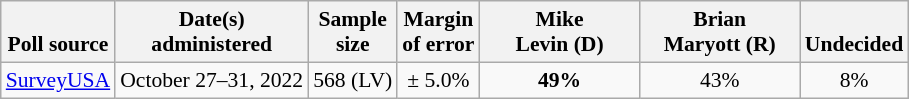<table class="wikitable" style="font-size:90%;text-align:center;">
<tr valign=bottom>
<th>Poll source</th>
<th>Date(s)<br>administered</th>
<th>Sample<br>size</th>
<th>Margin<br>of error</th>
<th style="width:100px;">Mike<br>Levin (D)</th>
<th style="width:100px;">Brian<br>Maryott (R)</th>
<th>Undecided</th>
</tr>
<tr>
<td style="text-align:left;"><a href='#'>SurveyUSA</a></td>
<td>October 27–31, 2022</td>
<td>568 (LV)</td>
<td>± 5.0%</td>
<td><strong>49%</strong></td>
<td>43%</td>
<td>8%</td>
</tr>
</table>
